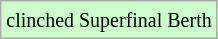<table class="wikitable">
<tr>
<td style="background:#cfc;"><small>clinched Superfinal Berth</small></td>
</tr>
</table>
